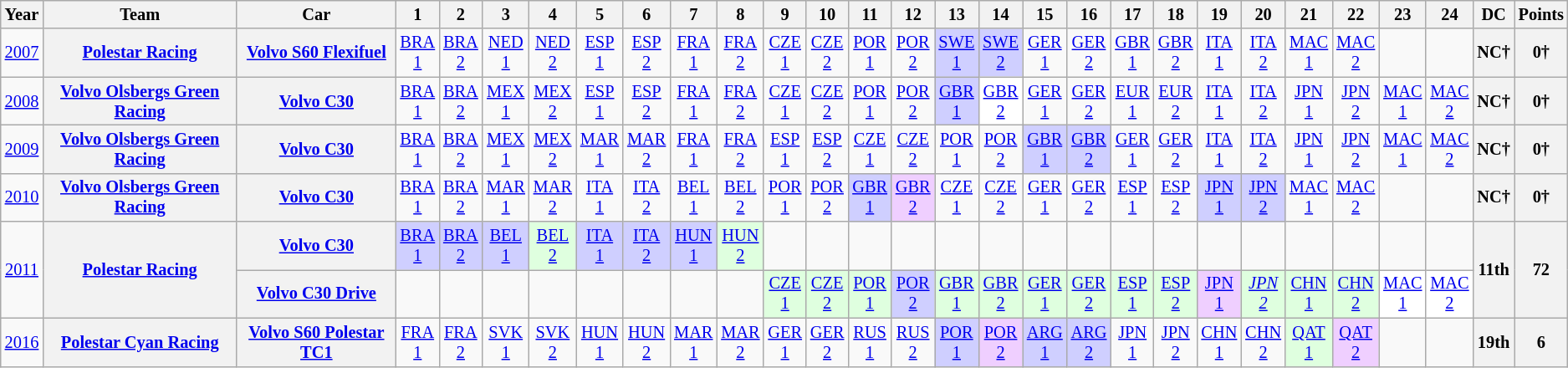<table class="wikitable" style="text-align:center; font-size:85%">
<tr>
<th>Year</th>
<th>Team</th>
<th>Car</th>
<th>1</th>
<th>2</th>
<th>3</th>
<th>4</th>
<th>5</th>
<th>6</th>
<th>7</th>
<th>8</th>
<th>9</th>
<th>10</th>
<th>11</th>
<th>12</th>
<th>13</th>
<th>14</th>
<th>15</th>
<th>16</th>
<th>17</th>
<th>18</th>
<th>19</th>
<th>20</th>
<th>21</th>
<th>22</th>
<th>23</th>
<th>24</th>
<th>DC</th>
<th>Points</th>
</tr>
<tr>
<td><a href='#'>2007</a></td>
<th><a href='#'>Polestar Racing</a></th>
<th><a href='#'>Volvo S60 Flexifuel</a></th>
<td><a href='#'>BRA<br>1</a></td>
<td><a href='#'>BRA<br>2</a></td>
<td><a href='#'>NED<br>1</a></td>
<td><a href='#'>NED<br>2</a></td>
<td><a href='#'>ESP<br>1</a></td>
<td><a href='#'>ESP<br>2</a></td>
<td><a href='#'>FRA<br>1</a></td>
<td><a href='#'>FRA<br>2</a></td>
<td><a href='#'>CZE<br>1</a></td>
<td><a href='#'>CZE<br>2</a></td>
<td><a href='#'>POR<br>1</a></td>
<td><a href='#'>POR<br>2</a></td>
<td style="background:#cfcfff;"><a href='#'>SWE<br>1</a><br></td>
<td style="background:#cfcfff;"><a href='#'>SWE<br>2</a><br></td>
<td><a href='#'>GER<br>1</a></td>
<td><a href='#'>GER<br>2</a></td>
<td><a href='#'>GBR<br>1</a></td>
<td><a href='#'>GBR<br>2</a></td>
<td><a href='#'>ITA<br>1</a></td>
<td><a href='#'>ITA<br>2</a></td>
<td><a href='#'>MAC<br>1</a></td>
<td><a href='#'>MAC<br>2</a></td>
<td></td>
<td></td>
<th>NC†</th>
<th>0†</th>
</tr>
<tr>
<td><a href='#'>2008</a></td>
<th><a href='#'>Volvo Olsbergs Green Racing</a></th>
<th><a href='#'>Volvo C30</a></th>
<td><a href='#'>BRA<br>1</a></td>
<td><a href='#'>BRA<br>2</a></td>
<td><a href='#'>MEX<br>1</a></td>
<td><a href='#'>MEX<br>2</a></td>
<td><a href='#'>ESP<br>1</a></td>
<td><a href='#'>ESP<br>2</a></td>
<td><a href='#'>FRA<br>1</a></td>
<td><a href='#'>FRA<br>2</a></td>
<td><a href='#'>CZE<br>1</a></td>
<td><a href='#'>CZE<br>2</a></td>
<td><a href='#'>POR<br>1</a></td>
<td><a href='#'>POR<br>2</a></td>
<td style="background:#cfcfff;"><a href='#'>GBR<br>1</a><br></td>
<td style="background:#ffffff;"><a href='#'>GBR<br>2</a><br></td>
<td><a href='#'>GER<br>1</a></td>
<td><a href='#'>GER<br>2</a></td>
<td><a href='#'>EUR<br>1</a></td>
<td><a href='#'>EUR<br>2</a></td>
<td><a href='#'>ITA<br>1</a></td>
<td><a href='#'>ITA<br>2</a></td>
<td><a href='#'>JPN<br>1</a></td>
<td><a href='#'>JPN<br>2</a></td>
<td><a href='#'>MAC<br>1</a></td>
<td><a href='#'>MAC<br>2</a></td>
<th>NC†</th>
<th>0†</th>
</tr>
<tr>
<td><a href='#'>2009</a></td>
<th><a href='#'>Volvo Olsbergs Green Racing</a></th>
<th><a href='#'>Volvo C30</a></th>
<td><a href='#'>BRA<br>1</a></td>
<td><a href='#'>BRA<br>2</a></td>
<td><a href='#'>MEX<br>1</a></td>
<td><a href='#'>MEX<br>2</a></td>
<td><a href='#'>MAR<br>1</a></td>
<td><a href='#'>MAR<br>2</a></td>
<td><a href='#'>FRA<br>1</a></td>
<td><a href='#'>FRA<br>2</a></td>
<td><a href='#'>ESP<br>1</a></td>
<td><a href='#'>ESP<br>2</a></td>
<td><a href='#'>CZE<br>1</a></td>
<td><a href='#'>CZE<br>2</a></td>
<td><a href='#'>POR<br>1</a></td>
<td><a href='#'>POR<br>2</a></td>
<td style="background:#cfcfff;"><a href='#'>GBR<br>1</a><br></td>
<td style="background:#cfcfff;"><a href='#'>GBR<br>2</a><br></td>
<td><a href='#'>GER<br>1</a></td>
<td><a href='#'>GER<br>2</a></td>
<td><a href='#'>ITA<br>1</a></td>
<td><a href='#'>ITA<br>2</a></td>
<td><a href='#'>JPN<br>1</a></td>
<td><a href='#'>JPN<br>2</a></td>
<td><a href='#'>MAC<br>1</a></td>
<td><a href='#'>MAC<br>2</a></td>
<th>NC†</th>
<th>0†</th>
</tr>
<tr>
<td><a href='#'>2010</a></td>
<th><a href='#'>Volvo Olsbergs Green Racing</a></th>
<th><a href='#'>Volvo C30</a></th>
<td><a href='#'>BRA<br>1</a></td>
<td><a href='#'>BRA<br>2</a></td>
<td><a href='#'>MAR<br>1</a></td>
<td><a href='#'>MAR<br>2</a></td>
<td><a href='#'>ITA<br>1</a></td>
<td><a href='#'>ITA<br>2</a></td>
<td><a href='#'>BEL<br>1</a></td>
<td><a href='#'>BEL<br>2</a></td>
<td><a href='#'>POR<br>1</a></td>
<td><a href='#'>POR<br>2</a></td>
<td style="background:#cfcfff;"><a href='#'>GBR<br>1</a><br></td>
<td style="background:#efcfff;"><a href='#'>GBR<br>2</a><br></td>
<td><a href='#'>CZE<br>1</a></td>
<td><a href='#'>CZE<br>2</a></td>
<td><a href='#'>GER<br>1</a></td>
<td><a href='#'>GER<br>2</a></td>
<td><a href='#'>ESP<br>1</a></td>
<td><a href='#'>ESP<br>2</a></td>
<td style="background:#cfcfff;"><a href='#'>JPN<br>1</a><br></td>
<td style="background:#cfcfff;"><a href='#'>JPN<br>2</a><br></td>
<td><a href='#'>MAC<br>1</a></td>
<td><a href='#'>MAC<br>2</a></td>
<td></td>
<td></td>
<th>NC†</th>
<th>0†</th>
</tr>
<tr>
<td rowspan=2><a href='#'>2011</a></td>
<th rowspan=2><a href='#'>Polestar Racing</a></th>
<th><a href='#'>Volvo C30</a></th>
<td style="background:#cfcfff;"><a href='#'>BRA<br>1</a><br></td>
<td style="background:#cfcfff;"><a href='#'>BRA<br>2</a><br></td>
<td style="background:#cfcfff;"><a href='#'>BEL<br>1</a><br></td>
<td style="background:#dfffdf;"><a href='#'>BEL<br>2</a><br></td>
<td style="background:#cfcfff;"><a href='#'>ITA<br>1</a><br></td>
<td style="background:#cfcfff;"><a href='#'>ITA<br>2</a><br></td>
<td style="background:#cfcfff;"><a href='#'>HUN<br>1</a><br></td>
<td style="background:#dfffdf;"><a href='#'>HUN<br>2</a><br></td>
<td></td>
<td></td>
<td></td>
<td></td>
<td></td>
<td></td>
<td></td>
<td></td>
<td></td>
<td></td>
<td></td>
<td></td>
<td></td>
<td></td>
<td></td>
<td></td>
<th rowspan=2>11th</th>
<th rowspan=2>72</th>
</tr>
<tr>
<th><a href='#'>Volvo C30 Drive</a></th>
<td></td>
<td></td>
<td></td>
<td></td>
<td></td>
<td></td>
<td></td>
<td></td>
<td style="background:#dfffdf;"><a href='#'>CZE<br>1</a><br></td>
<td style="background:#dfffdf;"><a href='#'>CZE<br>2</a><br></td>
<td style="background:#dfffdf;"><a href='#'>POR<br>1</a><br></td>
<td style="background:#cfcfff;"><a href='#'>POR<br>2</a><br></td>
<td style="background:#dfffdf;"><a href='#'>GBR<br>1</a><br></td>
<td style="background:#dfffdf;"><a href='#'>GBR<br>2</a><br></td>
<td style="background:#dfffdf;"><a href='#'>GER<br>1</a><br></td>
<td style="background:#dfffdf;"><a href='#'>GER<br>2</a><br></td>
<td style="background:#dfffdf;"><a href='#'>ESP<br>1</a><br></td>
<td style="background:#dfffdf;"><a href='#'>ESP<br>2</a><br></td>
<td style="background:#efcfff;"><a href='#'>JPN<br>1</a><br></td>
<td style="background:#dfffdf;"><em><a href='#'>JPN<br>2</a></em><br></td>
<td style="background:#dfffdf;"><a href='#'>CHN<br>1</a><br></td>
<td style="background:#dfffdf;"><a href='#'>CHN<br>2</a><br></td>
<td style="background:#ffffff;"><a href='#'>MAC<br>1</a><br></td>
<td style="background:#ffffff;"><a href='#'>MAC<br>2</a><br></td>
</tr>
<tr>
<td><a href='#'>2016</a></td>
<th><a href='#'>Polestar Cyan Racing</a></th>
<th><a href='#'>Volvo S60 Polestar TC1</a></th>
<td><a href='#'>FRA<br>1</a></td>
<td><a href='#'>FRA<br>2</a></td>
<td><a href='#'>SVK<br>1</a></td>
<td><a href='#'>SVK<br>2</a></td>
<td><a href='#'>HUN<br>1</a></td>
<td><a href='#'>HUN<br>2</a></td>
<td><a href='#'>MAR<br>1</a></td>
<td><a href='#'>MAR<br>2</a></td>
<td><a href='#'>GER<br>1</a></td>
<td><a href='#'>GER<br>2</a></td>
<td><a href='#'>RUS<br>1</a></td>
<td><a href='#'>RUS<br>2</a></td>
<td style="background:#CFCFFF;"><a href='#'>POR<br>1</a><br></td>
<td style="background:#EFCFFF;"><a href='#'>POR<br>2</a><br></td>
<td style="background:#CFCFFF;"><a href='#'>ARG<br>1</a><br></td>
<td style="background:#CFCFFF;"><a href='#'>ARG<br>2</a><br></td>
<td><a href='#'>JPN<br>1</a></td>
<td><a href='#'>JPN<br>2</a></td>
<td><a href='#'>CHN<br>1</a></td>
<td><a href='#'>CHN<br>2</a></td>
<td style="background:#DFFFDF;"><a href='#'>QAT<br>1</a><br></td>
<td style="background:#EFCFFF;"><a href='#'>QAT<br>2</a><br></td>
<td></td>
<td></td>
<th>19th</th>
<th>6</th>
</tr>
</table>
